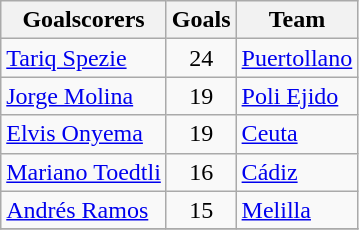<table class="wikitable sortable">
<tr>
<th>Goalscorers</th>
<th>Goals</th>
<th>Team</th>
</tr>
<tr>
<td> <a href='#'>Tariq Spezie</a></td>
<td align=center>24</td>
<td><a href='#'>Puertollano</a></td>
</tr>
<tr>
<td> <a href='#'>Jorge Molina</a></td>
<td align=center>19</td>
<td><a href='#'>Poli Ejido</a></td>
</tr>
<tr>
<td> <a href='#'>Elvis Onyema</a></td>
<td align=center>19</td>
<td><a href='#'>Ceuta</a></td>
</tr>
<tr>
<td> <a href='#'>Mariano Toedtli</a></td>
<td align=center>16</td>
<td><a href='#'>Cádiz</a></td>
</tr>
<tr>
<td> <a href='#'>Andrés Ramos</a></td>
<td align=center>15</td>
<td><a href='#'>Melilla</a></td>
</tr>
<tr>
</tr>
</table>
